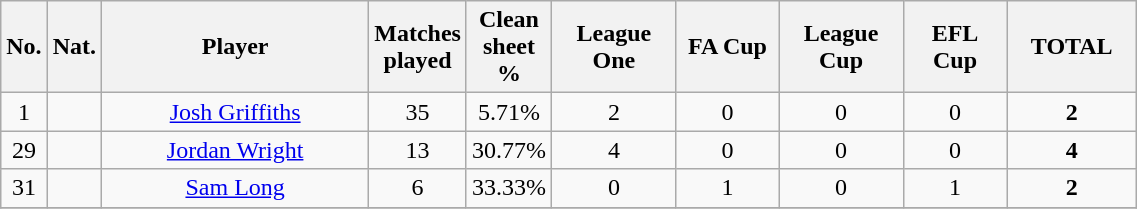<table class="wikitable sortable" style="text-align:center; width:60%;">
<tr>
<th width=10>No.</th>
<th width=10>Nat.</th>
<th scope="col" style="width:500px">Player</th>
<th>Matches played</th>
<th>Clean sheet %</th>
<th width=150>League One</th>
<th width=150>FA Cup</th>
<th width=150>League Cup</th>
<th width=150>EFL Cup</th>
<th width=150>TOTAL</th>
</tr>
<tr>
<td>1</td>
<td></td>
<td><a href='#'>Josh Griffiths</a></td>
<td>35</td>
<td>5.71%</td>
<td>2</td>
<td>0</td>
<td>0</td>
<td>0</td>
<td><strong>2</strong></td>
</tr>
<tr>
<td>29</td>
<td></td>
<td><a href='#'>Jordan Wright</a></td>
<td>13</td>
<td>30.77%</td>
<td>4</td>
<td>0</td>
<td>0</td>
<td>0</td>
<td><strong>4</strong></td>
</tr>
<tr>
<td>31</td>
<td></td>
<td><a href='#'>Sam Long</a></td>
<td>6</td>
<td>33.33%</td>
<td>0</td>
<td>1</td>
<td>0</td>
<td>1</td>
<td><strong>2</strong></td>
</tr>
<tr>
</tr>
</table>
